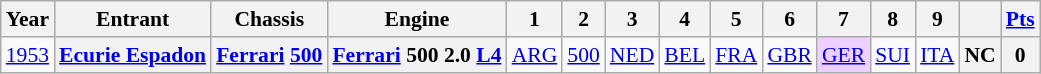<table class="wikitable" style="text-align:center; font-size:90%">
<tr>
<th>Year</th>
<th>Entrant</th>
<th>Chassis</th>
<th>Engine</th>
<th>1</th>
<th>2</th>
<th>3</th>
<th>4</th>
<th>5</th>
<th>6</th>
<th>7</th>
<th>8</th>
<th>9</th>
<th></th>
<th><a href='#'>Pts</a></th>
</tr>
<tr>
<td><a href='#'>1953</a></td>
<th><a href='#'>Ecurie Espadon</a></th>
<th><a href='#'>Ferrari</a> <a href='#'>500</a></th>
<th><a href='#'>Ferrari</a> 500 2.0 <a href='#'>L4</a></th>
<td><a href='#'>ARG</a></td>
<td><a href='#'>500</a></td>
<td><a href='#'>NED</a></td>
<td><a href='#'>BEL</a></td>
<td><a href='#'>FRA</a></td>
<td><a href='#'>GBR</a></td>
<td style="background:#EFCFFF;"><a href='#'>GER</a><br></td>
<td><a href='#'>SUI</a></td>
<td><a href='#'>ITA</a></td>
<th>NC</th>
<th>0</th>
</tr>
</table>
